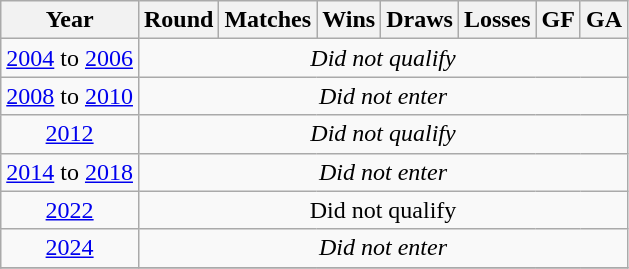<table class="wikitable" style="text-align: center;">
<tr>
<th>Year</th>
<th>Round</th>
<th>Matches</th>
<th>Wins</th>
<th>Draws</th>
<th>Losses</th>
<th>GF</th>
<th>GA</th>
</tr>
<tr>
<td> <a href='#'>2004</a> to  <a href='#'>2006</a></td>
<td colspan=8><em>Did not qualify</em></td>
</tr>
<tr>
<td> <a href='#'>2008</a> to  <a href='#'>2010</a></td>
<td colspan=8><em>Did not enter</em></td>
</tr>
<tr>
<td> <a href='#'>2012</a></td>
<td colspan=8><em>Did not qualify </em></td>
</tr>
<tr>
<td> <a href='#'>2014</a> to  <a href='#'>2018</a></td>
<td colspan=8><em>Did not enter</em></td>
</tr>
<tr>
<td> <a href='#'>2022</a></td>
<td colspan=8>Did not qualify</td>
</tr>
<tr>
<td> <a href='#'>2024</a></td>
<td colspan=8><em> Did not enter </em></td>
</tr>
<tr>
</tr>
</table>
